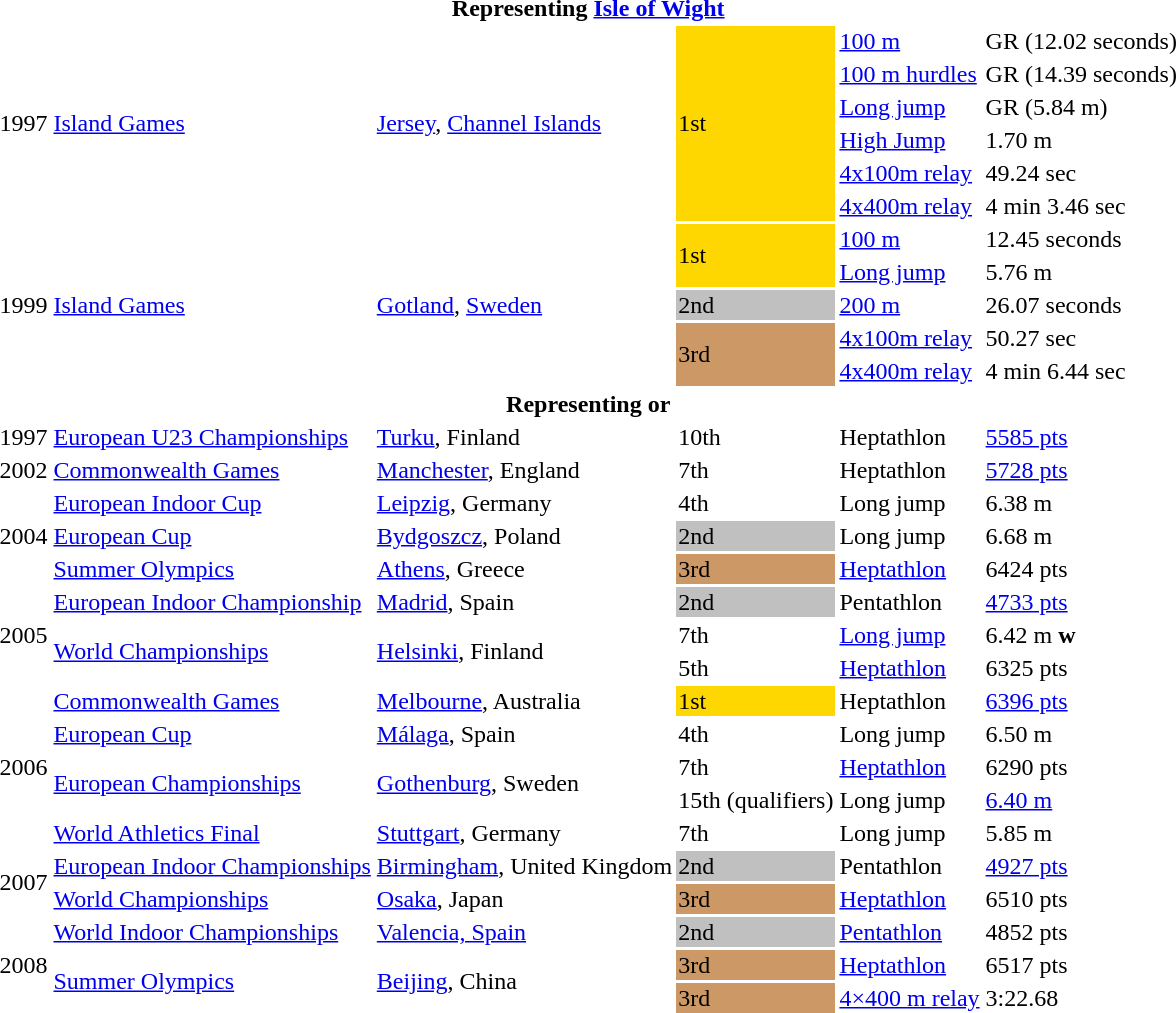<table>
<tr>
<th colspan="6">Representing <a href='#'>Isle of Wight</a></th>
</tr>
<tr>
<td rowspan=6>1997</td>
<td rowspan=6><a href='#'>Island Games</a></td>
<td rowspan=6><a href='#'>Jersey</a>, <a href='#'>Channel Islands</a></td>
<td rowspan=6 bgcolor=gold>1st</td>
<td><a href='#'>100 m</a></td>
<td>GR (12.02 seconds)</td>
</tr>
<tr>
<td><a href='#'>100 m hurdles</a></td>
<td>GR (14.39 seconds)</td>
</tr>
<tr>
<td><a href='#'>Long jump</a></td>
<td>GR (5.84 m)</td>
</tr>
<tr>
<td><a href='#'>High Jump</a></td>
<td>1.70 m</td>
</tr>
<tr>
<td><a href='#'>4x100m relay</a></td>
<td>49.24 sec</td>
</tr>
<tr>
<td><a href='#'>4x400m relay</a></td>
<td>4 min 3.46 sec</td>
</tr>
<tr>
<td rowspan=5>1999</td>
<td rowspan=5><a href='#'>Island Games</a></td>
<td rowspan=5><a href='#'>Gotland</a>, <a href='#'>Sweden</a></td>
<td rowspan=2 bgcolor=gold>1st</td>
<td><a href='#'>100 m</a></td>
<td>12.45 seconds</td>
</tr>
<tr>
<td><a href='#'>Long jump</a></td>
<td>5.76 m</td>
</tr>
<tr>
<td rowspan=1 bgcolor=silver>2nd</td>
<td><a href='#'>200 m</a></td>
<td>26.07 seconds</td>
</tr>
<tr>
<td rowspan=2 bgcolor=cc9966>3rd</td>
<td><a href='#'>4x100m relay</a></td>
<td>50.27 sec</td>
</tr>
<tr>
<td><a href='#'>4x400m relay</a></td>
<td>4 min 6.44 sec</td>
</tr>
<tr>
<th colspan="6">Representing  or </th>
</tr>
<tr>
<td>1997</td>
<td><a href='#'>European U23 Championships</a></td>
<td><a href='#'>Turku</a>, Finland</td>
<td>10th</td>
<td>Heptathlon</td>
<td><a href='#'>5585 pts</a></td>
</tr>
<tr>
<td>2002</td>
<td><a href='#'>Commonwealth Games</a></td>
<td><a href='#'>Manchester</a>, England</td>
<td>7th</td>
<td>Heptathlon</td>
<td><a href='#'>5728 pts</a></td>
</tr>
<tr>
<td rowspan=3>2004</td>
<td><a href='#'>European Indoor Cup</a></td>
<td><a href='#'>Leipzig</a>, Germany</td>
<td>4th</td>
<td>Long jump</td>
<td>6.38 m</td>
</tr>
<tr>
<td><a href='#'>European Cup</a></td>
<td><a href='#'>Bydgoszcz</a>, Poland</td>
<td bgcolor=silver>2nd</td>
<td>Long jump</td>
<td>6.68 m</td>
</tr>
<tr>
<td><a href='#'>Summer Olympics</a></td>
<td><a href='#'>Athens</a>, Greece</td>
<td bgcolor=cc9966>3rd</td>
<td><a href='#'>Heptathlon</a></td>
<td>6424 pts</td>
</tr>
<tr>
<td rowspan=3>2005</td>
<td><a href='#'>European Indoor Championship</a></td>
<td><a href='#'>Madrid</a>, Spain</td>
<td bgcolor=silver>2nd</td>
<td>Pentathlon</td>
<td><a href='#'>4733 pts</a></td>
</tr>
<tr>
<td rowspan=2><a href='#'>World Championships</a></td>
<td rowspan=2><a href='#'>Helsinki</a>, Finland</td>
<td>7th</td>
<td><a href='#'>Long jump</a></td>
<td>6.42 m <strong>w</strong></td>
</tr>
<tr>
<td>5th</td>
<td><a href='#'>Heptathlon</a></td>
<td>6325 pts</td>
</tr>
<tr>
<td rowspan=5>2006</td>
<td><a href='#'>Commonwealth Games</a></td>
<td><a href='#'>Melbourne</a>, Australia</td>
<td bgcolor=gold>1st</td>
<td>Heptathlon</td>
<td><a href='#'>6396 pts</a></td>
</tr>
<tr>
<td><a href='#'>European Cup</a></td>
<td><a href='#'>Málaga</a>, Spain</td>
<td>4th</td>
<td>Long jump</td>
<td>6.50 m</td>
</tr>
<tr>
<td rowspan=2><a href='#'>European Championships</a></td>
<td rowspan=2><a href='#'>Gothenburg</a>, Sweden</td>
<td>7th</td>
<td><a href='#'>Heptathlon</a></td>
<td>6290 pts</td>
</tr>
<tr>
<td>15th (qualifiers)</td>
<td>Long jump</td>
<td><a href='#'>6.40 m</a></td>
</tr>
<tr>
<td><a href='#'>World Athletics Final</a></td>
<td><a href='#'>Stuttgart</a>, Germany</td>
<td>7th</td>
<td>Long jump</td>
<td>5.85 m</td>
</tr>
<tr>
<td rowspan=2>2007</td>
<td><a href='#'>European Indoor Championships</a></td>
<td><a href='#'>Birmingham</a>, United Kingdom</td>
<td bgcolor=silver>2nd</td>
<td>Pentathlon</td>
<td><a href='#'>4927 pts</a></td>
</tr>
<tr>
<td><a href='#'>World Championships</a></td>
<td><a href='#'>Osaka</a>, Japan</td>
<td bgcolor=cc9966>3rd</td>
<td><a href='#'>Heptathlon</a></td>
<td>6510 pts</td>
</tr>
<tr>
<td rowspan=3>2008</td>
<td><a href='#'>World Indoor Championships</a></td>
<td><a href='#'>Valencia, Spain</a></td>
<td bgcolor=silver>2nd</td>
<td><a href='#'>Pentathlon</a></td>
<td>4852 pts</td>
</tr>
<tr>
<td rowspan=2><a href='#'>Summer Olympics</a></td>
<td rowspan=2><a href='#'>Beijing</a>, China</td>
<td bgcolor=cc9966>3rd</td>
<td><a href='#'>Heptathlon</a></td>
<td>6517 pts</td>
</tr>
<tr>
<td bgcolor=cc9966>3rd</td>
<td><a href='#'>4×400 m relay</a></td>
<td>3:22.68</td>
</tr>
</table>
